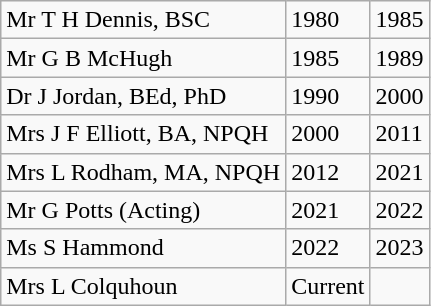<table class="wikitable">
<tr>
<td>Mr T H Dennis, BSC</td>
<td>1980</td>
<td>1985</td>
</tr>
<tr>
<td>Mr G B McHugh</td>
<td>1985</td>
<td>1989</td>
</tr>
<tr>
<td>Dr J Jordan, BEd, PhD</td>
<td>1990</td>
<td>2000</td>
</tr>
<tr>
<td>Mrs J F Elliott, BA, NPQH</td>
<td>2000</td>
<td>2011</td>
</tr>
<tr>
<td>Mrs L Rodham, MA, NPQH</td>
<td>2012</td>
<td>2021</td>
</tr>
<tr>
<td>Mr G Potts (Acting)</td>
<td>2021</td>
<td>2022</td>
</tr>
<tr>
<td>Ms S Hammond</td>
<td>2022</td>
<td>2023</td>
</tr>
<tr>
<td>Mrs L Colquhoun</td>
<td>Current</td>
<td></td>
</tr>
</table>
